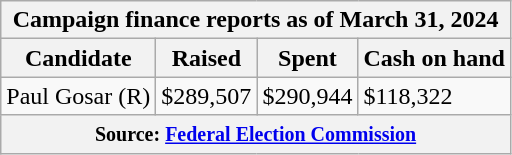<table class="wikitable sortable">
<tr>
<th colspan=4>Campaign finance reports as of March 31, 2024</th>
</tr>
<tr style="text-align:center;">
<th>Candidate</th>
<th>Raised</th>
<th>Spent</th>
<th>Cash on hand</th>
</tr>
<tr>
<td>Paul Gosar (R)</td>
<td>$289,507</td>
<td>$290,944</td>
<td>$118,322</td>
</tr>
<tr>
<th colspan="4"><small>Source: <a href='#'>Federal Election Commission</a></small></th>
</tr>
</table>
